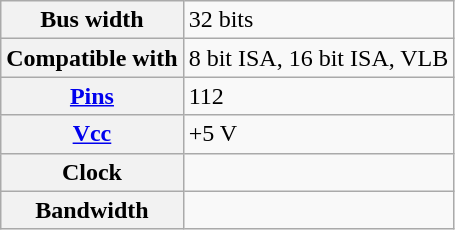<table class="wikitable">
<tr>
<th>Bus width</th>
<td>32 bits</td>
</tr>
<tr>
<th>Compatible with</th>
<td>8 bit ISA, 16 bit ISA, VLB</td>
</tr>
<tr>
<th><a href='#'>Pins</a></th>
<td>112</td>
</tr>
<tr>
<th><a href='#'>Vcc</a></th>
<td>+5 V</td>
</tr>
<tr>
<th>Clock</th>
<td></td>
</tr>
<tr>
<th>Bandwidth</th>
<td></td>
</tr>
</table>
